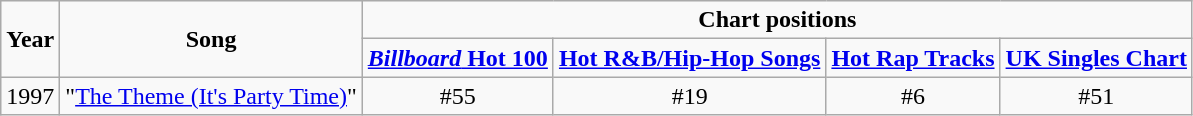<table class="wikitable">
<tr>
<td rowspan="2"><strong>Year</strong></td>
<td rowspan="2" align=center><strong>Song</strong></td>
<td colspan="4" align=center><strong>Chart positions</strong></td>
</tr>
<tr>
<td align=center><strong><a href='#'><em>Billboard</em> Hot 100</a></strong><br></td>
<td align=center><strong><a href='#'>Hot R&B/Hip-Hop Songs</a></strong><br></td>
<td align=center><strong><a href='#'>Hot Rap Tracks</a></strong><br></td>
<td align=center><strong><a href='#'>UK Singles Chart</a></strong><br></td>
</tr>
<tr>
<td>1997</td>
<td>"<a href='#'>The Theme (It's Party Time)</a>"</td>
<td align="center">#55</td>
<td align="center">#19</td>
<td align="center">#6</td>
<td align="center">#51</td>
</tr>
</table>
